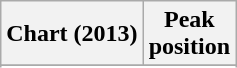<table class="wikitable sortable plainrowheaders">
<tr>
<th>Chart (2013)</th>
<th>Peak<br>position</th>
</tr>
<tr>
</tr>
<tr>
</tr>
</table>
